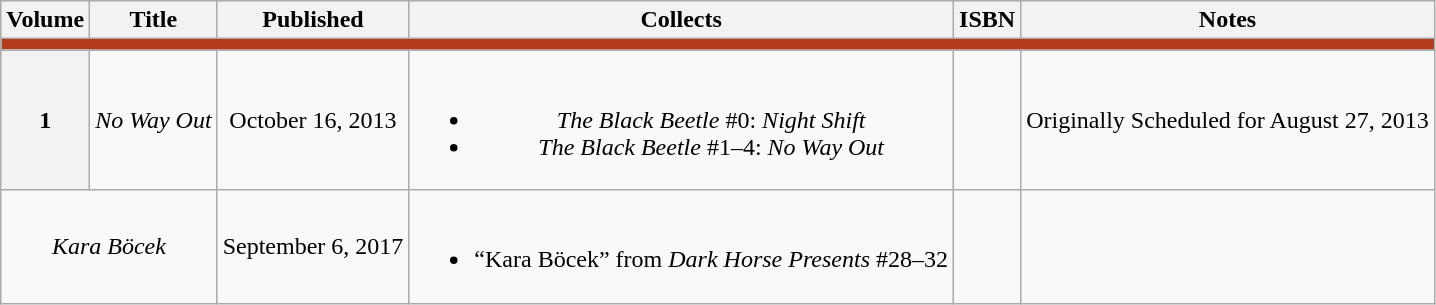<table class="wikitable" style="text-align: center">
<tr>
<th>Volume</th>
<th>Title</th>
<th>Published</th>
<th>Collects</th>
<th>ISBN</th>
<th>Notes</th>
</tr>
<tr>
<td colspan=6 style=background:#b33a1b></td>
</tr>
<tr>
<th>1</th>
<td><em>No Way Out</em></td>
<td>October 16, 2013</td>
<td><br><ul><li><em>The Black Beetle</em> #0: <em>Night Shift</em></li><li><em>The Black Beetle</em> #1–4: <em>No Way Out</em></li></ul></td>
<td></td>
<td align="left">Originally Scheduled for August 27, 2013</td>
</tr>
<tr>
<td colspan=2><em>Kara Böcek</em></td>
<td>September 6, 2017</td>
<td><br><ul><li>“Kara Böcek” from <em>Dark Horse Presents</em> #28–32</li></ul></td>
<td></td>
<td align="left"></td>
</tr>
</table>
